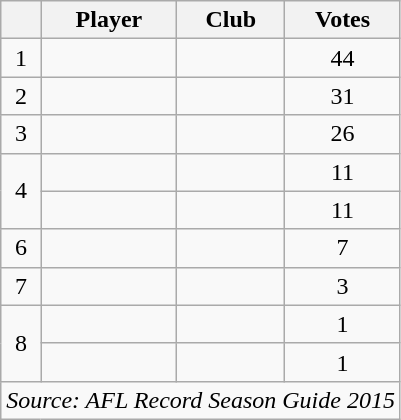<table class="wikitable sortable" style="text-align:center">
<tr>
<th></th>
<th>Player</th>
<th>Club</th>
<th>Votes</th>
</tr>
<tr>
<td>1</td>
<td></td>
<td></td>
<td>44</td>
</tr>
<tr>
<td>2</td>
<td></td>
<td></td>
<td>31</td>
</tr>
<tr>
<td>3</td>
<td></td>
<td></td>
<td>26</td>
</tr>
<tr>
<td rowspan=2>4</td>
<td></td>
<td></td>
<td>11</td>
</tr>
<tr>
<td></td>
<td></td>
<td>11</td>
</tr>
<tr>
<td>6</td>
<td></td>
<td></td>
<td>7</td>
</tr>
<tr>
<td>7</td>
<td></td>
<td></td>
<td>3</td>
</tr>
<tr>
<td rowspan=2>8</td>
<td></td>
<td></td>
<td>1</td>
</tr>
<tr>
<td></td>
<td></td>
<td>1</td>
</tr>
<tr class="sortbottom">
<td colspan=4><em>Source: AFL Record Season Guide 2015</em></td>
</tr>
</table>
